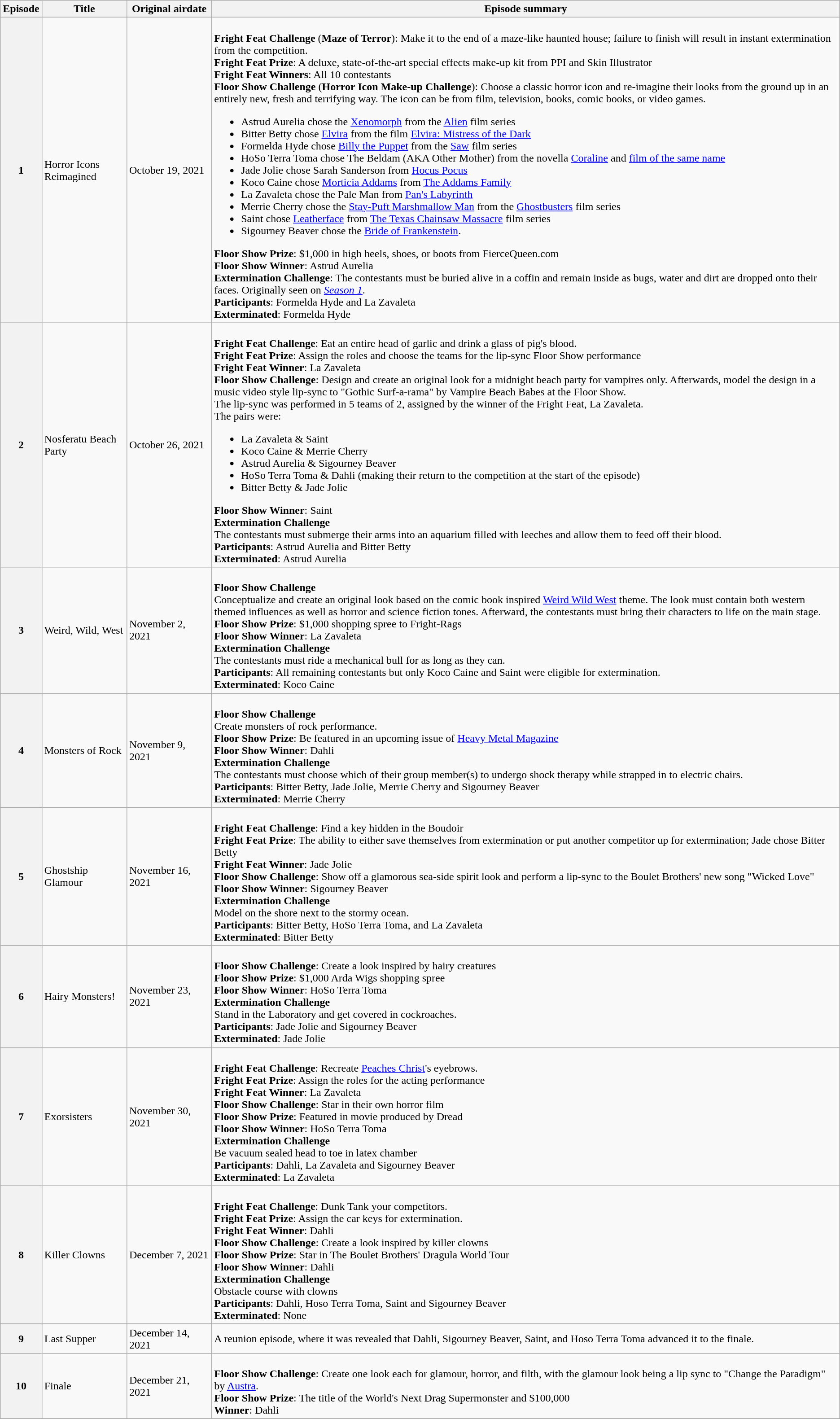<table class="wikitable">
<tr>
<th nowrap>Episode</th>
<th nowrap>Title</th>
<th nowrap>Original airdate</th>
<th nowrap>Episode summary</th>
</tr>
<tr>
<th>1</th>
<td>Horror Icons Reimagined</td>
<td>October 19, 2021</td>
<td><br><strong>Fright Feat Challenge</strong> (<strong>Maze of Terror</strong>): Make it to the end of a maze-like haunted house; failure to finish will result in instant extermination from the competition.<br>
<strong>Fright Feat Prize</strong>: A deluxe, state-of-the-art special effects make-up kit from PPI and Skin Illustrator<br>
<span><strong>Fright Feat Winners</strong>: All 10 contestants</span><br><strong>Floor Show Challenge</strong> (<strong>Horror Icon Make-up Challenge</strong>): Choose a classic horror icon and re-imagine their looks from the ground up in an entirely new, fresh and terrifying way. The icon can be from film, television, books, comic books, or video games.<ul><li>Astrud Aurelia chose the <a href='#'>Xenomorph</a> from the <a href='#'>Alien</a> film series</li><li>Bitter Betty chose <a href='#'>Elvira</a> from the film <a href='#'>Elvira: Mistress of the Dark</a></li><li>Formelda Hyde chose <a href='#'>Billy the Puppet</a> from the <a href='#'>Saw</a> film series</li><li>HoSo Terra Toma chose The Beldam (AKA Other Mother) from the novella <a href='#'>Coraline</a> and <a href='#'>film of the same name</a></li><li>Jade Jolie chose Sarah Sanderson from <a href='#'>Hocus Pocus</a></li><li>Koco Caine chose <a href='#'>Morticia Addams</a> from <a href='#'>The Addams Family</a></li><li>La Zavaleta chose the Pale Man from <a href='#'>Pan's Labyrinth</a></li><li>Merrie Cherry chose the <a href='#'>Stay-Puft Marshmallow Man</a> from the <a href='#'>Ghostbusters</a> film series</li><li>Saint chose <a href='#'>Leatherface</a> from <a href='#'>The Texas Chainsaw Massacre</a> film series</li><li>Sigourney Beaver chose the <a href='#'>Bride of Frankenstein</a>.</li></ul><strong>Floor Show Prize</strong>: $1,000 in high heels, shoes, or boots from FierceQueen.com<br>
<span><strong>Floor Show Winner</strong>: Astrud Aurelia</span><br><strong>Extermination Challenge</strong>: The contestants must be buried alive in a coffin and remain inside as bugs, water and dirt are dropped onto their faces. Originally seen on <em><a href='#'>Season 1</a></em>.<br>
<strong>Participants</strong>: Formelda Hyde and La Zavaleta<br>
<span><strong>Exterminated</strong>: Formelda Hyde</span></td>
</tr>
<tr>
<th>2</th>
<td>Nosferatu Beach Party</td>
<td>October 26, 2021</td>
<td><br><strong>Fright Feat Challenge</strong>: Eat an entire head of garlic and drink a glass of pig's blood.<br>
<strong>Fright Feat Prize</strong>: Assign the roles and choose the teams for the lip-sync Floor Show performance<br>
<span><strong>Fright Feat Winner</strong>: La Zavaleta</span><br><strong>Floor Show Challenge</strong>: Design and create an original look for a midnight beach party for vampires only. Afterwards, model the design in a music video style lip-sync to "Gothic Surf-a-rama" by Vampire Beach Babes at the Floor Show.<br>The lip-sync was performed in 5 teams of 2, assigned by the winner of the Fright Feat, La Zavaleta.<br>The pairs were:<ul><li>La Zavaleta & Saint</li><li>Koco Caine & Merrie Cherry</li><li>Astrud Aurelia & Sigourney Beaver</li><li>HoSo Terra Toma & Dahli (making their return to the competition at the start of the episode)</li><li>Bitter Betty & Jade Jolie</li></ul><span><strong>Floor Show Winner</strong>: Saint</span><br><strong>Extermination Challenge</strong><br>
The contestants must submerge their arms into an aquarium filled with leeches and allow them to feed off their blood.<br>
<strong>Participants</strong>: Astrud Aurelia and Bitter Betty<br>
<span><strong>Exterminated</strong>: Astrud Aurelia</span></td>
</tr>
<tr>
<th>3</th>
<td>Weird, Wild, West</td>
<td>November 2, 2021</td>
<td><br><strong>Floor Show Challenge</strong><br>
Conceptualize and create an original look based on the comic book inspired <a href='#'>Weird Wild West</a> theme. The look must contain both western themed influences as well as horror and science fiction tones. Afterward, the contestants must bring their characters to life on the main stage.<br>
<strong>Floor Show Prize</strong>: $1,000 shopping spree to Fright-Rags<br>
<span><strong>Floor Show Winner</strong>: La Zavaleta</span><br><strong>Extermination Challenge</strong><br>
The contestants must ride a mechanical bull for as long as they can.<br>
<strong>Participants</strong>: All remaining contestants but only Koco Caine and Saint were eligible for extermination.<br>
<span><strong>Exterminated</strong>: Koco Caine</span></td>
</tr>
<tr>
<th>4</th>
<td>Monsters of Rock</td>
<td>November 9, 2021</td>
<td><br><strong>Floor Show Challenge</strong><br>
Create monsters of rock performance.<br>
<strong>Floor Show Prize</strong>: Be featured in an upcoming issue of <a href='#'>Heavy Metal Magazine</a><br>
<span><strong>Floor Show Winner</strong>: Dahli</span><br><strong>Extermination Challenge</strong><br>
The contestants must choose which of their group member(s) to undergo shock therapy while strapped in to electric chairs.<br>
<strong>Participants</strong>: Bitter Betty, Jade Jolie, Merrie Cherry and Sigourney Beaver<br>
<span><strong>Exterminated</strong>: Merrie Cherry</span></td>
</tr>
<tr>
<th>5</th>
<td>Ghostship Glamour</td>
<td>November 16, 2021</td>
<td><br><strong>Fright Feat Challenge</strong>: Find a key hidden in the Boudoir<br>
<strong>Fright Feat Prize</strong>: The ability to either save themselves from extermination or put another competitor up for extermination; Jade chose Bitter Betty<br>
<span><strong>Fright Feat Winner</strong>: Jade Jolie</span><br><strong>Floor Show Challenge</strong>: Show off a glamorous sea-side spirit look and perform a lip-sync to the Boulet Brothers' new song "Wicked Love"<br>
<span><strong>Floor Show Winner</strong>: Sigourney Beaver</span><br><strong>Extermination Challenge</strong><br>
Model on the shore next to the stormy ocean.<br>
<strong>Participants</strong>: Bitter Betty, HoSo Terra Toma, and La Zavaleta<br>
<span><strong>Exterminated</strong>: Bitter Betty</span></td>
</tr>
<tr>
<th>6</th>
<td>Hairy Monsters!</td>
<td>November 23, 2021</td>
<td><br><strong>Floor Show Challenge</strong>: Create a look inspired by hairy creatures<br>
<strong>Floor Show Prize</strong>: $1,000 Arda Wigs shopping spree<br>
<span><strong>Floor Show Winner</strong>: HoSo Terra Toma</span><br><strong>Extermination Challenge</strong><br>
Stand in the Laboratory and get covered in cockroaches.<br>
<strong>Participants</strong>: Jade Jolie and Sigourney Beaver<br>
<span><strong>Exterminated</strong>: Jade Jolie</span></td>
</tr>
<tr>
<th>7</th>
<td>Exorsisters</td>
<td>November 30, 2021</td>
<td><br><strong>Fright Feat Challenge</strong>: Recreate <a href='#'>Peaches Christ</a>'s eyebrows.<br>
<strong>Fright Feat Prize</strong>: Assign the roles for the acting performance<br>
<span><strong>Fright Feat Winner</strong>: La Zavaleta</span><br><strong>Floor Show Challenge</strong>: Star in their own horror film<br>
<strong>Floor Show Prize</strong>: Featured in movie produced by Dread<br>
<span><strong>Floor Show Winner</strong>: HoSo Terra Toma</span><br><strong>Extermination Challenge</strong><br>
Be vacuum sealed head to toe in latex chamber <br>
<strong>Participants</strong>: Dahli, La Zavaleta and Sigourney Beaver<br>
<span><strong>Exterminated</strong>: La Zavaleta</span></td>
</tr>
<tr>
<th>8</th>
<td>Killer Clowns</td>
<td>December 7, 2021</td>
<td><br><strong>Fright Feat Challenge</strong>: Dunk Tank your competitors.<br>
<strong>Fright Feat Prize</strong>: Assign the car keys for extermination.<br>
<span><strong>Fright Feat Winner</strong>: Dahli</span><br><strong>Floor Show Challenge</strong>:  Create a look inspired by killer clowns<br>
<strong>Floor Show Prize</strong>: Star in The Boulet Brothers' Dragula World Tour<br>
<span><strong>Floor Show Winner</strong>: Dahli</span><br><strong>Extermination Challenge</strong><br>
Obstacle course with clowns<br>
<strong>Participants</strong>: Dahli, Hoso Terra Toma, Saint and Sigourney Beaver<br>
<span><strong>Exterminated</strong>: None</span></td>
</tr>
<tr>
<th>9</th>
<td>Last Supper</td>
<td>December 14, 2021</td>
<td>A reunion episode, where it was revealed that Dahli, Sigourney Beaver, Saint, and Hoso Terra Toma advanced it to the finale.</td>
</tr>
<tr>
<th>10</th>
<td>Finale</td>
<td>December 21, 2021</td>
<td><br><strong>Floor Show Challenge</strong>: Create one look each for glamour, horror, and filth, with the glamour look being a lip sync to "Change the Paradigm" by <a href='#'>Austra</a>.<br>
<strong>Floor Show Prize</strong>: The title of the World's Next Drag Supermonster and $100,000<br>
<span><strong>Winner</strong>: Dahli</span></td>
</tr>
<tr>
</tr>
</table>
